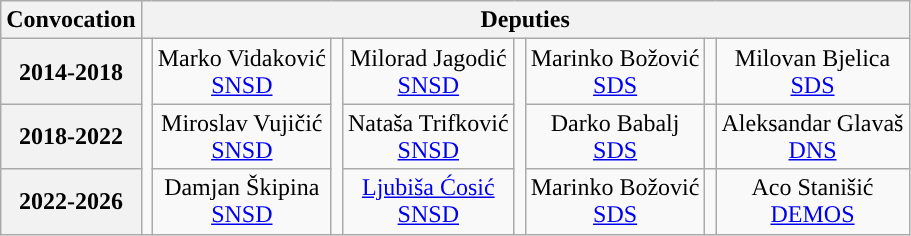<table class="wikitable" style="text-align:center">
<tr>
<th>Convocation</th>
<th colspan=12>Deputies</th>
</tr>
<tr>
<th>2014-2018</th>
<td rowspan=3; style="background-color: "></td>
<td>Marko Vidaković<br><a href='#'>SNSD</a></td>
<td rowspan=3; style="background-color: "></td>
<td>Milorad Jagodić<br><a href='#'>SNSD</a></td>
<td rowspan=3; style="background-color: "></td>
<td>Marinko Božović<br><a href='#'>SDS</a></td>
<td rowspan=1; style="background-color: "></td>
<td>Milovan Bjelica<br><a href='#'>SDS</a></td>
</tr>
<tr>
<th>2018-2022</th>
<td>Miroslav Vujičić<br><a href='#'>SNSD</a></td>
<td>Nataša Trifković<br><a href='#'>SNSD</a></td>
<td>Darko Babalj<br><a href='#'>SDS</a></td>
<td rowspan=1; style="background-color: "></td>
<td>Aleksandar Glavaš<br><a href='#'>DNS</a></td>
</tr>
<tr>
<th>2022-2026</th>
<td>Damjan Škipina<br><a href='#'>SNSD</a></td>
<td><a href='#'>Ljubiša Ćosić</a><br><a href='#'>SNSD</a></td>
<td>Marinko Božović<br><a href='#'>SDS</a></td>
<td rowspan=1; style="background-color: "></td>
<td>Aco Stanišić<br><a href='#'>DEMOS</a></td>
</tr>
</table>
